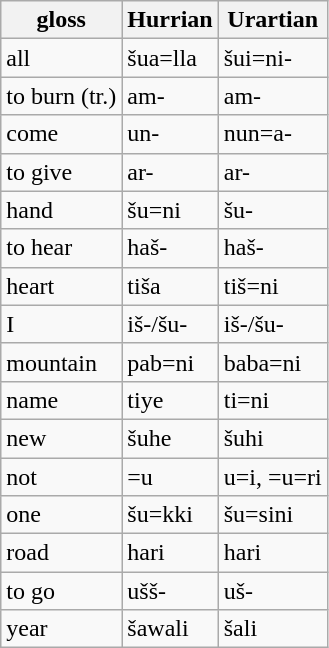<table class="wikitable sortable">
<tr>
<th>gloss</th>
<th>Hurrian</th>
<th>Urartian</th>
</tr>
<tr>
<td>all</td>
<td>šua=lla</td>
<td>šui=ni-</td>
</tr>
<tr>
<td>to burn (tr.)</td>
<td>am-</td>
<td>am-</td>
</tr>
<tr>
<td>come</td>
<td>un-</td>
<td>nun=a-</td>
</tr>
<tr>
<td>to give</td>
<td>ar-</td>
<td>ar-</td>
</tr>
<tr>
<td>hand</td>
<td>šu=ni</td>
<td>šu-</td>
</tr>
<tr>
<td>to hear</td>
<td>haš-</td>
<td>haš-</td>
</tr>
<tr>
<td>heart</td>
<td>tiša</td>
<td>tiš=ni</td>
</tr>
<tr>
<td>I</td>
<td>iš-/šu-</td>
<td>iš-/šu-</td>
</tr>
<tr>
<td>mountain</td>
<td>pab=ni</td>
<td>baba=ni</td>
</tr>
<tr>
<td>name</td>
<td>tiye</td>
<td>ti=ni</td>
</tr>
<tr>
<td>new</td>
<td>šuhe</td>
<td>šuhi</td>
</tr>
<tr>
<td>not</td>
<td>=u</td>
<td>u=i, =u=ri</td>
</tr>
<tr>
<td>one</td>
<td>šu=kki</td>
<td>šu=sini</td>
</tr>
<tr>
<td>road</td>
<td>hari</td>
<td>hari</td>
</tr>
<tr>
<td>to go</td>
<td>ušš-</td>
<td>uš-</td>
</tr>
<tr>
<td>year</td>
<td>šawali</td>
<td>šali</td>
</tr>
</table>
